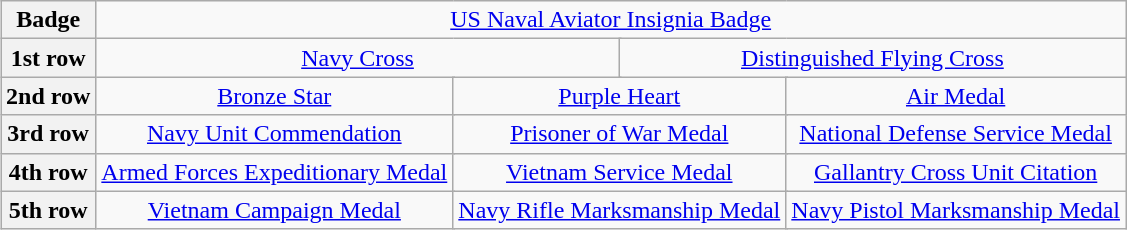<table class="wikitable" style="margin:1em auto; text-align:center;">
<tr>
<th>Badge</th>
<td colspan="12"><a href='#'>US Naval Aviator Insignia Badge</a></td>
</tr>
<tr>
<th>1st row</th>
<td colspan="6"><a href='#'>Navy Cross</a></td>
<td colspan="6"><a href='#'>Distinguished Flying Cross</a></td>
</tr>
<tr>
<th>2nd row</th>
<td colspan="4"><a href='#'>Bronze Star</a> <br></td>
<td colspan="4"><a href='#'>Purple Heart</a></td>
<td colspan="4"><a href='#'>Air Medal</a></td>
</tr>
<tr>
<th>3rd row</th>
<td colspan="4"><a href='#'>Navy Unit Commendation</a></td>
<td colspan="4"><a href='#'>Prisoner of War Medal</a></td>
<td colspan="4"><a href='#'>National Defense Service Medal</a></td>
</tr>
<tr>
<th>4th row</th>
<td colspan="4"><a href='#'>Armed Forces Expeditionary Medal</a> <br></td>
<td colspan="4"><a href='#'>Vietnam Service Medal</a> <br></td>
<td colspan="4"><a href='#'>Gallantry Cross Unit Citation</a> <br></td>
</tr>
<tr>
<th>5th row</th>
<td colspan="4"><a href='#'>Vietnam Campaign Medal</a> <br></td>
<td colspan="4"><a href='#'>Navy Rifle Marksmanship Medal</a> <br></td>
<td colspan="4"><a href='#'>Navy Pistol Marksmanship Medal</a> <br></td>
</tr>
</table>
